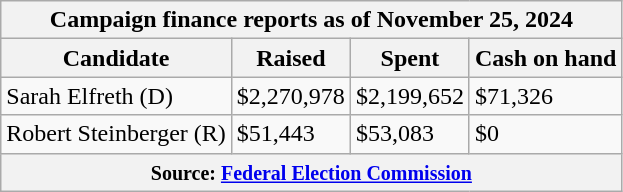<table class="wikitable sortable">
<tr>
<th colspan=4>Campaign finance reports as of November 25, 2024</th>
</tr>
<tr style="text-align:center;">
<th>Candidate</th>
<th>Raised</th>
<th>Spent</th>
<th>Cash on hand</th>
</tr>
<tr>
<td>Sarah Elfreth (D)</td>
<td>$2,270,978</td>
<td>$2,199,652</td>
<td>$71,326</td>
</tr>
<tr>
<td>Robert Steinberger (R)</td>
<td>$51,443</td>
<td>$53,083</td>
<td>$0</td>
</tr>
<tr>
<th colspan="4"><small>Source: <a href='#'>Federal Election Commission</a></small></th>
</tr>
</table>
